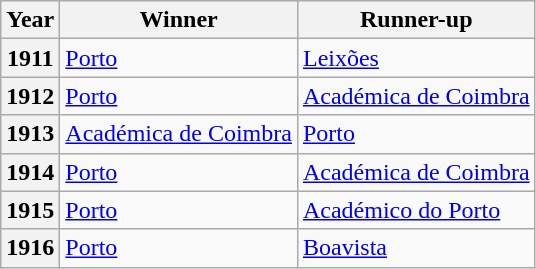<table class="wikitable sortable plainrowheaders">
<tr>
<th scope="col">Year</th>
<th scope="col">Winner</th>
<th scope="col">Runner-up</th>
</tr>
<tr>
<th scope="row" style="text-align:center;">1911</th>
<td><a href='#'>Porto</a></td>
<td><a href='#'>Leixões</a></td>
</tr>
<tr>
<th scope="row" style="text-align:center;">1912</th>
<td><a href='#'>Porto</a></td>
<td><a href='#'>Académica de Coimbra</a></td>
</tr>
<tr>
<th scope="row" style="text-align:center;">1913</th>
<td><a href='#'>Académica de Coimbra</a></td>
<td><a href='#'>Porto</a></td>
</tr>
<tr>
<th scope="row" style="text-align:center;">1914</th>
<td><a href='#'>Porto</a></td>
<td><a href='#'>Académica de Coimbra</a></td>
</tr>
<tr>
<th scope="row" style="text-align:center;">1915</th>
<td><a href='#'>Porto</a></td>
<td><a href='#'>Académico do Porto</a></td>
</tr>
<tr>
<th scope="row" style="text-align:center;">1916</th>
<td><a href='#'>Porto</a></td>
<td><a href='#'>Boavista</a></td>
</tr>
</table>
